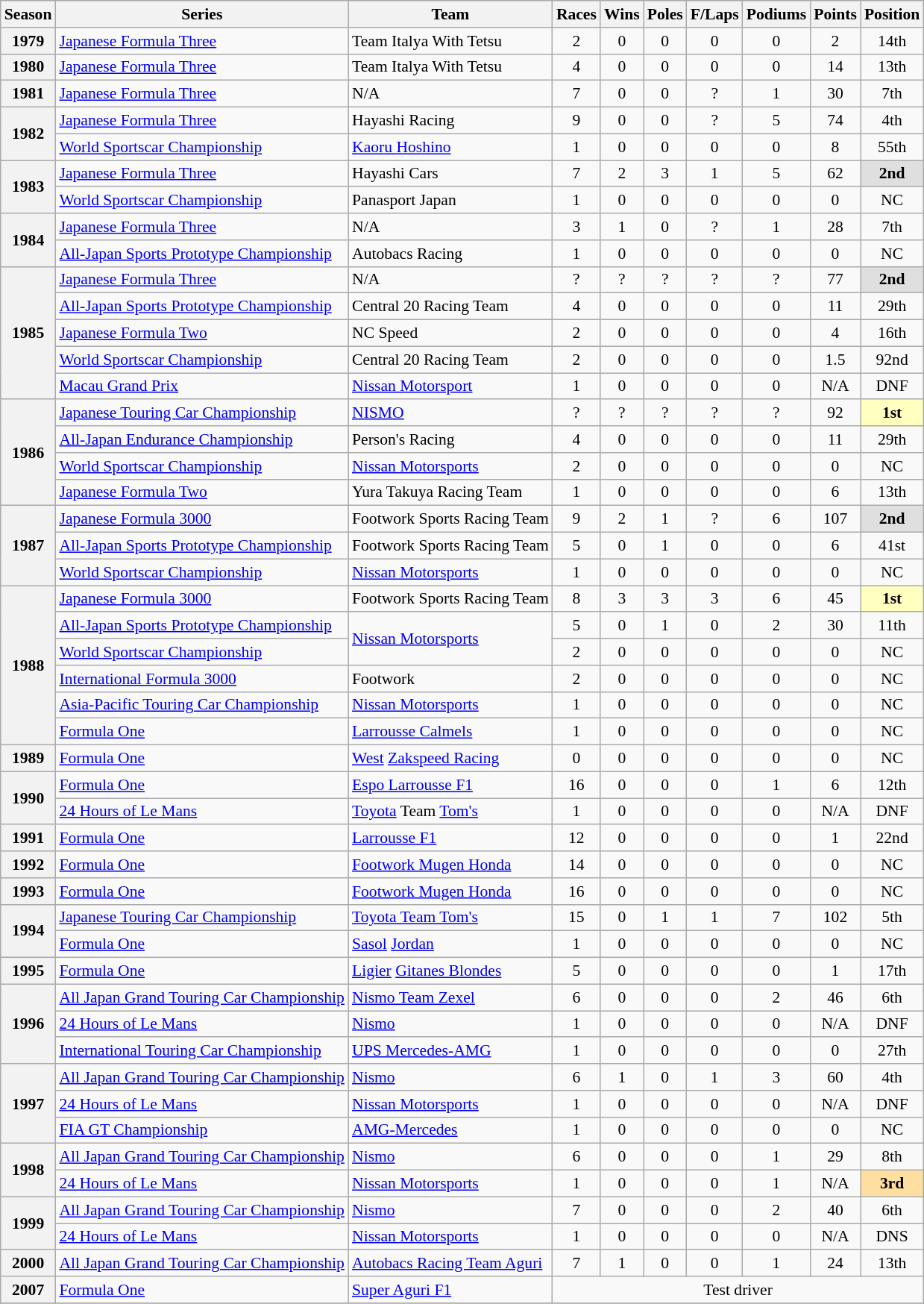<table class="wikitable" style="font-size: 90%; text-align:center">
<tr>
<th>Season</th>
<th>Series</th>
<th>Team</th>
<th>Races</th>
<th>Wins</th>
<th>Poles</th>
<th>F/Laps</th>
<th>Podiums</th>
<th>Points</th>
<th>Position</th>
</tr>
<tr>
<th>1979</th>
<td align=left><a href='#'>Japanese Formula Three</a></td>
<td align=left>Team Italya With Tetsu</td>
<td>2</td>
<td>0</td>
<td>0</td>
<td>0</td>
<td>0</td>
<td>2</td>
<td>14th</td>
</tr>
<tr>
<th>1980</th>
<td align=left><a href='#'>Japanese Formula Three</a></td>
<td align=left>Team Italya With Tetsu</td>
<td>4</td>
<td>0</td>
<td>0</td>
<td>0</td>
<td>0</td>
<td>14</td>
<td>13th</td>
</tr>
<tr>
<th>1981</th>
<td align=left><a href='#'>Japanese Formula Three</a></td>
<td align=left>N/A</td>
<td>7</td>
<td>0</td>
<td>0</td>
<td>?</td>
<td>1</td>
<td>30</td>
<td>7th</td>
</tr>
<tr>
<th rowspan=2>1982</th>
<td align=left><a href='#'>Japanese Formula Three</a></td>
<td align=left>Hayashi Racing</td>
<td>9</td>
<td>0</td>
<td>0</td>
<td>?</td>
<td>5</td>
<td>74</td>
<td>4th</td>
</tr>
<tr>
<td align=left><a href='#'>World Sportscar Championship</a></td>
<td align=left><a href='#'>Kaoru Hoshino</a></td>
<td>1</td>
<td>0</td>
<td>0</td>
<td>0</td>
<td>0</td>
<td>8</td>
<td>55th</td>
</tr>
<tr>
<th rowspan=2>1983</th>
<td align=left><a href='#'>Japanese Formula Three</a></td>
<td align=left>Hayashi Cars</td>
<td>7</td>
<td>2</td>
<td>3</td>
<td>1</td>
<td>5</td>
<td>62</td>
<td style="background:#DFDFDF"><strong>2nd</strong></td>
</tr>
<tr>
<td align=left><a href='#'>World Sportscar Championship</a></td>
<td align=left>Panasport Japan</td>
<td>1</td>
<td>0</td>
<td>0</td>
<td>0</td>
<td>0</td>
<td>0</td>
<td>NC</td>
</tr>
<tr>
<th rowspan=2>1984</th>
<td align=left><a href='#'>Japanese Formula Three</a></td>
<td align=left>N/A</td>
<td>3</td>
<td>1</td>
<td>0</td>
<td>?</td>
<td>1</td>
<td>28</td>
<td>7th</td>
</tr>
<tr>
<td align=left><a href='#'>All-Japan Sports Prototype Championship</a></td>
<td align=left>Autobacs Racing</td>
<td>1</td>
<td>0</td>
<td>0</td>
<td>0</td>
<td>0</td>
<td>0</td>
<td>NC</td>
</tr>
<tr>
<th rowspan=5>1985</th>
<td align=left><a href='#'>Japanese Formula Three</a></td>
<td align=left>N/A</td>
<td>?</td>
<td>?</td>
<td>?</td>
<td>?</td>
<td>?</td>
<td>77</td>
<td style="background:#DFDFDF"><strong>2nd</strong></td>
</tr>
<tr>
<td align=left><a href='#'>All-Japan Sports Prototype Championship</a></td>
<td align=left>Central 20 Racing Team</td>
<td>4</td>
<td>0</td>
<td>0</td>
<td>0</td>
<td>0</td>
<td>11</td>
<td>29th</td>
</tr>
<tr>
<td align=left><a href='#'>Japanese Formula Two</a></td>
<td align=left>NC Speed</td>
<td>2</td>
<td>0</td>
<td>0</td>
<td>0</td>
<td>0</td>
<td>4</td>
<td>16th</td>
</tr>
<tr>
<td align=left><a href='#'>World Sportscar Championship</a></td>
<td align=left>Central 20 Racing Team</td>
<td>2</td>
<td>0</td>
<td>0</td>
<td>0</td>
<td>0</td>
<td>1.5</td>
<td>92nd</td>
</tr>
<tr>
<td align=left><a href='#'>Macau Grand Prix</a></td>
<td align=left><a href='#'>Nissan Motorsport</a></td>
<td>1</td>
<td>0</td>
<td>0</td>
<td>0</td>
<td>0</td>
<td>N/A</td>
<td>DNF</td>
</tr>
<tr>
<th rowspan=4>1986</th>
<td align=left><a href='#'>Japanese Touring Car Championship</a></td>
<td align=left><a href='#'>NISMO</a></td>
<td>?</td>
<td>?</td>
<td>?</td>
<td>?</td>
<td>?</td>
<td>92</td>
<td style="background:#FFFFBF"><strong>1st</strong></td>
</tr>
<tr>
<td align=left><a href='#'>All-Japan Endurance Championship</a></td>
<td align=left>Person's Racing</td>
<td>4</td>
<td>0</td>
<td>0</td>
<td>0</td>
<td>0</td>
<td>11</td>
<td>29th</td>
</tr>
<tr>
<td align=left><a href='#'>World Sportscar Championship</a></td>
<td align=left><a href='#'>Nissan Motorsports</a></td>
<td>2</td>
<td>0</td>
<td>0</td>
<td>0</td>
<td>0</td>
<td>0</td>
<td>NC</td>
</tr>
<tr>
<td align=left><a href='#'>Japanese Formula Two</a></td>
<td align=left>Yura Takuya Racing Team</td>
<td>1</td>
<td>0</td>
<td>0</td>
<td>0</td>
<td>0</td>
<td>6</td>
<td>13th</td>
</tr>
<tr>
<th rowspan=3>1987</th>
<td align=left><a href='#'>Japanese Formula 3000</a></td>
<td align=left>Footwork Sports Racing Team</td>
<td>9</td>
<td>2</td>
<td>1</td>
<td>?</td>
<td>6</td>
<td>107</td>
<td style="background:#DFDFDF"><strong>2nd</strong></td>
</tr>
<tr>
<td align=left><a href='#'>All-Japan Sports Prototype Championship</a></td>
<td align=left>Footwork Sports Racing Team</td>
<td>5</td>
<td>0</td>
<td>1</td>
<td>0</td>
<td>0</td>
<td>6</td>
<td>41st</td>
</tr>
<tr>
<td align=left><a href='#'>World Sportscar Championship</a></td>
<td align=left><a href='#'>Nissan Motorsports</a></td>
<td>1</td>
<td>0</td>
<td>0</td>
<td>0</td>
<td>0</td>
<td>0</td>
<td>NC</td>
</tr>
<tr>
<th rowspan=6>1988</th>
<td align=left><a href='#'>Japanese Formula 3000</a></td>
<td align=left>Footwork Sports Racing Team</td>
<td>8</td>
<td>3</td>
<td>3</td>
<td>3</td>
<td>6</td>
<td>45</td>
<td style="background:#FFFFBF"><strong>1st</strong></td>
</tr>
<tr>
<td align=left><a href='#'>All-Japan Sports Prototype Championship</a></td>
<td rowspan="2" style="text-align:left"><a href='#'>Nissan Motorsports</a></td>
<td>5</td>
<td>0</td>
<td>1</td>
<td>0</td>
<td>2</td>
<td>30</td>
<td>11th</td>
</tr>
<tr>
<td align=left><a href='#'>World Sportscar Championship</a></td>
<td>2</td>
<td>0</td>
<td>0</td>
<td>0</td>
<td>0</td>
<td>0</td>
<td>NC</td>
</tr>
<tr>
<td align=left><a href='#'>International Formula 3000</a></td>
<td align=left>Footwork</td>
<td>2</td>
<td>0</td>
<td>0</td>
<td>0</td>
<td>0</td>
<td>0</td>
<td>NC</td>
</tr>
<tr>
<td align=left><a href='#'>Asia-Pacific Touring Car Championship</a></td>
<td align=left><a href='#'>Nissan Motorsports</a></td>
<td>1</td>
<td>0</td>
<td>0</td>
<td>0</td>
<td>0</td>
<td>0</td>
<td>NC</td>
</tr>
<tr>
<td align=left><a href='#'>Formula One</a></td>
<td align=left><a href='#'>Larrousse Calmels</a></td>
<td>1</td>
<td>0</td>
<td>0</td>
<td>0</td>
<td>0</td>
<td>0</td>
<td>NC</td>
</tr>
<tr>
<th>1989</th>
<td align=left><a href='#'>Formula One</a></td>
<td align=left><a href='#'>West</a> <a href='#'>Zakspeed Racing</a></td>
<td>0</td>
<td>0</td>
<td>0</td>
<td>0</td>
<td>0</td>
<td>0</td>
<td>NC</td>
</tr>
<tr>
<th rowspan=2>1990</th>
<td align=left><a href='#'>Formula One</a></td>
<td align=left><a href='#'>Espo Larrousse F1</a></td>
<td>16</td>
<td>0</td>
<td>0</td>
<td>0</td>
<td>1</td>
<td>6</td>
<td>12th</td>
</tr>
<tr>
<td align=left><a href='#'>24 Hours of Le Mans</a></td>
<td align=left><a href='#'>Toyota</a> Team <a href='#'>Tom's</a></td>
<td>1</td>
<td>0</td>
<td>0</td>
<td>0</td>
<td>0</td>
<td>N/A</td>
<td>DNF</td>
</tr>
<tr>
<th>1991</th>
<td align=left><a href='#'>Formula One</a></td>
<td align=left><a href='#'>Larrousse F1</a></td>
<td>12</td>
<td>0</td>
<td>0</td>
<td>0</td>
<td>0</td>
<td>1</td>
<td>22nd</td>
</tr>
<tr>
<th>1992</th>
<td align=left><a href='#'>Formula One</a></td>
<td align=left><a href='#'>Footwork Mugen Honda</a></td>
<td>14</td>
<td>0</td>
<td>0</td>
<td>0</td>
<td>0</td>
<td>0</td>
<td>NC</td>
</tr>
<tr>
<th>1993</th>
<td align=left><a href='#'>Formula One</a></td>
<td align=left><a href='#'>Footwork Mugen Honda</a></td>
<td>16</td>
<td>0</td>
<td>0</td>
<td>0</td>
<td>0</td>
<td>0</td>
<td>NC</td>
</tr>
<tr>
<th rowspan=2>1994</th>
<td align=left><a href='#'>Japanese Touring Car Championship</a></td>
<td align=left><a href='#'>Toyota Team Tom's</a></td>
<td>15</td>
<td>0</td>
<td>1</td>
<td>1</td>
<td>7</td>
<td>102</td>
<td>5th</td>
</tr>
<tr>
<td align=left><a href='#'>Formula One</a></td>
<td align=left><a href='#'>Sasol</a> <a href='#'>Jordan</a></td>
<td>1</td>
<td>0</td>
<td>0</td>
<td>0</td>
<td>0</td>
<td>0</td>
<td>NC</td>
</tr>
<tr>
<th>1995</th>
<td align=left><a href='#'>Formula One</a></td>
<td align=left><a href='#'>Ligier</a> <a href='#'>Gitanes Blondes</a></td>
<td>5</td>
<td>0</td>
<td>0</td>
<td>0</td>
<td>0</td>
<td>1</td>
<td>17th</td>
</tr>
<tr>
<th rowspan=3>1996</th>
<td align=left><a href='#'>All Japan Grand Touring Car Championship</a></td>
<td align=left><a href='#'>Nismo Team Zexel</a></td>
<td>6</td>
<td>0</td>
<td>0</td>
<td>0</td>
<td>2</td>
<td>46</td>
<td>6th</td>
</tr>
<tr>
<td align=left><a href='#'>24 Hours of Le Mans</a></td>
<td align=left><a href='#'>Nismo</a></td>
<td>1</td>
<td>0</td>
<td>0</td>
<td>0</td>
<td>0</td>
<td>N/A</td>
<td>DNF</td>
</tr>
<tr>
<td align=left><a href='#'>International Touring Car Championship</a></td>
<td align=left><a href='#'>UPS Mercedes-AMG</a></td>
<td>1</td>
<td>0</td>
<td>0</td>
<td>0</td>
<td>0</td>
<td>0</td>
<td>27th</td>
</tr>
<tr>
<th rowspan=3>1997</th>
<td align=left><a href='#'>All Japan Grand Touring Car Championship</a></td>
<td align=left><a href='#'>Nismo</a></td>
<td>6</td>
<td>1</td>
<td>0</td>
<td>1</td>
<td>3</td>
<td>60</td>
<td>4th</td>
</tr>
<tr>
<td align=left><a href='#'>24 Hours of Le Mans</a></td>
<td align=left><a href='#'>Nissan Motorsports</a></td>
<td>1</td>
<td>0</td>
<td>0</td>
<td>0</td>
<td>0</td>
<td>N/A</td>
<td>DNF</td>
</tr>
<tr>
<td align=left><a href='#'>FIA GT Championship</a></td>
<td align=left><a href='#'>AMG-Mercedes</a></td>
<td>1</td>
<td>0</td>
<td>0</td>
<td>0</td>
<td>0</td>
<td>0</td>
<td>NC</td>
</tr>
<tr>
<th rowspan=2>1998</th>
<td align=left><a href='#'>All Japan Grand Touring Car Championship</a></td>
<td align=left><a href='#'>Nismo</a></td>
<td>6</td>
<td>0</td>
<td>0</td>
<td>0</td>
<td>1</td>
<td>29</td>
<td>8th</td>
</tr>
<tr>
<td align=left><a href='#'>24 Hours of Le Mans</a></td>
<td align=left><a href='#'>Nissan Motorsports</a></td>
<td>1</td>
<td>0</td>
<td>0</td>
<td>0</td>
<td>1</td>
<td>N/A</td>
<td style="background:#FFDF9F"><strong>3rd</strong></td>
</tr>
<tr>
<th rowspan=2>1999</th>
<td align=left><a href='#'>All Japan Grand Touring Car Championship</a></td>
<td align=left><a href='#'>Nismo</a></td>
<td>7</td>
<td>0</td>
<td>0</td>
<td>0</td>
<td>2</td>
<td>40</td>
<td>6th</td>
</tr>
<tr>
<td align=left><a href='#'>24 Hours of Le Mans</a></td>
<td align=left><a href='#'>Nissan Motorsports</a></td>
<td>1</td>
<td>0</td>
<td>0</td>
<td>0</td>
<td>0</td>
<td>N/A</td>
<td>DNS</td>
</tr>
<tr>
<th>2000</th>
<td align=left><a href='#'>All Japan Grand Touring Car Championship</a></td>
<td align=left><a href='#'>Autobacs Racing Team Aguri</a></td>
<td>7</td>
<td>1</td>
<td>0</td>
<td>0</td>
<td>1</td>
<td>24</td>
<td>13th</td>
</tr>
<tr>
<th>2007</th>
<td align=left><a href='#'>Formula One</a></td>
<td align=left><a href='#'>Super Aguri F1</a></td>
<td colspan="7">Test driver</td>
</tr>
<tr>
</tr>
</table>
